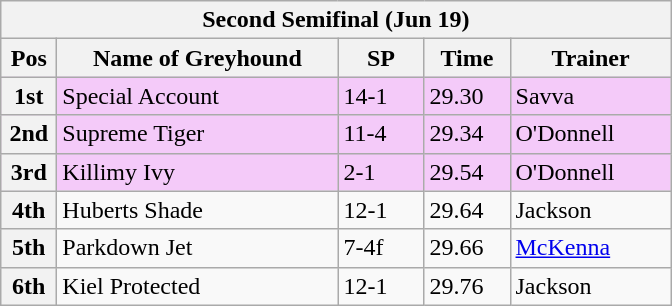<table class="wikitable">
<tr>
<th colspan="6">Second Semifinal (Jun 19) </th>
</tr>
<tr>
<th width=30>Pos</th>
<th width=180>Name of Greyhound</th>
<th width=50>SP</th>
<th width=50>Time</th>
<th width=100>Trainer</th>
</tr>
<tr style="background: #f4caf9;">
<th>1st</th>
<td>Special Account</td>
<td>14-1</td>
<td>29.30</td>
<td>Savva</td>
</tr>
<tr style="background: #f4caf9;">
<th>2nd</th>
<td>Supreme Tiger</td>
<td>11-4</td>
<td>29.34</td>
<td>O'Donnell</td>
</tr>
<tr style="background: #f4caf9;">
<th>3rd</th>
<td>Killimy Ivy</td>
<td>2-1</td>
<td>29.54</td>
<td>O'Donnell</td>
</tr>
<tr>
<th>4th</th>
<td>Huberts Shade</td>
<td>12-1</td>
<td>29.64</td>
<td>Jackson</td>
</tr>
<tr>
<th>5th</th>
<td>Parkdown Jet</td>
<td>7-4f</td>
<td>29.66</td>
<td><a href='#'>McKenna</a></td>
</tr>
<tr>
<th>6th</th>
<td>Kiel Protected</td>
<td>12-1</td>
<td>29.76</td>
<td>Jackson</td>
</tr>
</table>
